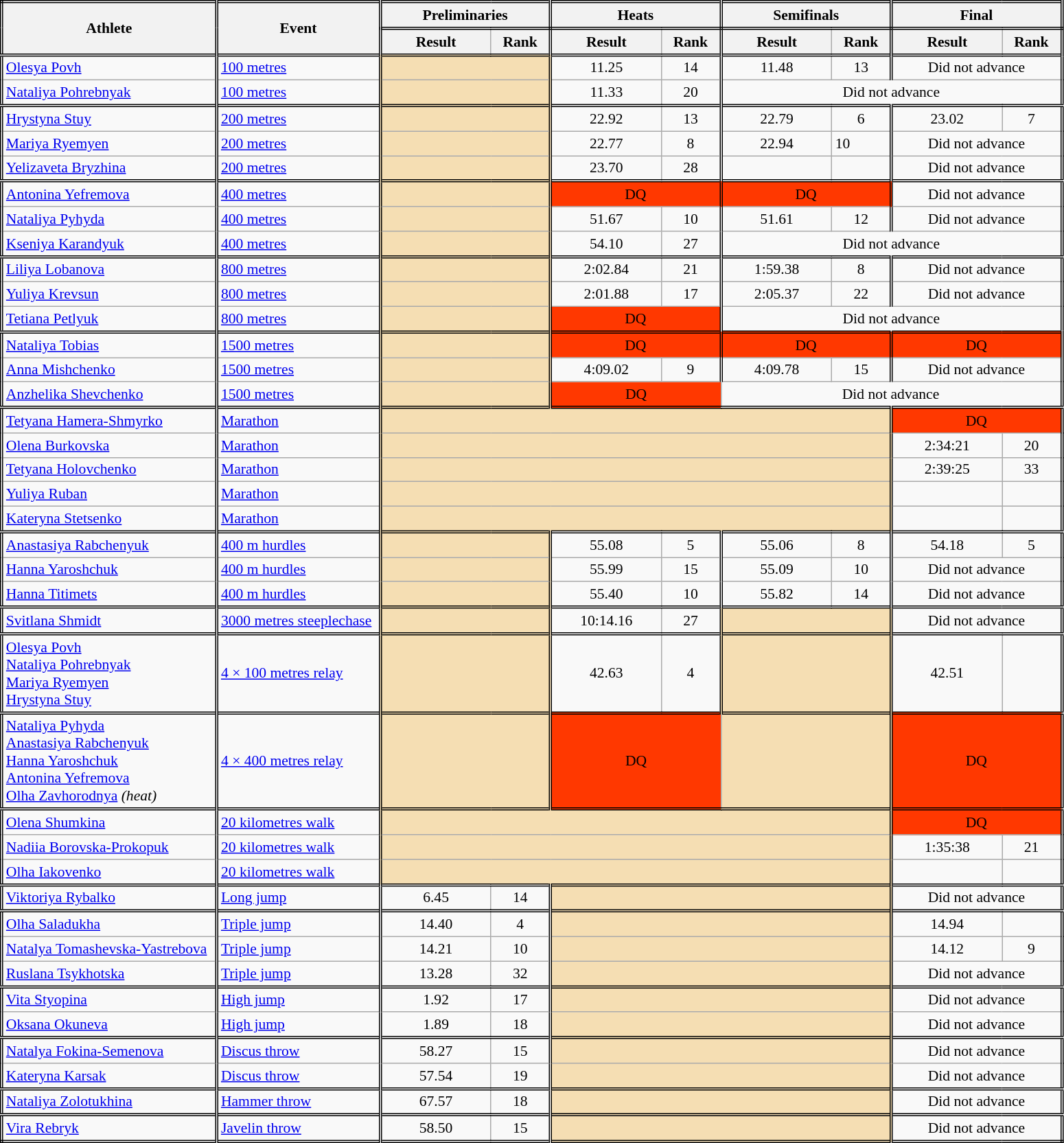<table class=wikitable style="font-size:90%; border:double;">
<tr>
<th rowspan="2" style="border-right:double" width=200>Athlete</th>
<th rowspan="2" style="border-right:double" width=150>Event</th>
<th colspan="2" style="border-right:double; border-bottom:double;" width=150>Preliminaries</th>
<th colspan="2" style="border-right:double; border-bottom:double;" width=150>Heats</th>
<th colspan="2" style="border-right:double; border-bottom:double;" width=150>Semifinals</th>
<th colspan="2" style="border-right:double; border-bottom:double;" width=150>Final</th>
</tr>
<tr>
<th width=100>Result</th>
<th style="border-right:double" width=50>Rank</th>
<th width=100>Result</th>
<th style="border-right:double" width=50>Rank</th>
<th width=100>Result</th>
<th style="border-right:double" width=50>Rank</th>
<th width=100>Result</th>
<th style="border-right:double" width=50>Rank</th>
</tr>
<tr style="border-top:double;">
<td style="border-right:double"><a href='#'>Olesya Povh</a></td>
<td style="border-right:double"><a href='#'>100 metres</a></td>
<td style="border-right:double" colspan=2 bgcolor="wheat"></td>
<td align=center>11.25</td>
<td align=center style="border-right:double">14 </td>
<td align=center>11.48</td>
<td align=center style="border-right:double">13</td>
<td colspan="2" align=center>Did not advance</td>
</tr>
<tr>
<td style="border-right:double"><a href='#'>Nataliya Pohrebnyak</a></td>
<td style="border-right:double"><a href='#'>100 metres</a></td>
<td style="border-right:double" colspan=2 bgcolor="wheat"></td>
<td align=center>11.33</td>
<td align=center style="border-right:double">20</td>
<td colspan="4" align=center>Did not advance</td>
</tr>
<tr style="border-top:double;">
<td style="border-right:double"><a href='#'>Hrystyna Stuy</a></td>
<td style="border-right:double"><a href='#'>200 metres</a></td>
<td style="border-right:double" colspan=2 bgcolor="wheat"></td>
<td align=center>22.92 </td>
<td align=center style="border-right:double">13</td>
<td align=center>22.79 </td>
<td align=center style="border-right:double">6</td>
<td align=center>23.02</td>
<td align=center>7</td>
</tr>
<tr>
<td style="border-right:double"><a href='#'>Mariya Ryemyen</a></td>
<td style="border-right:double"><a href='#'>200 metres</a></td>
<td style="border-right:double" colspan=2 bgcolor="wheat"></td>
<td align=center>22.77</td>
<td align=center style="border-right:double">8</td>
<td align=center>22.94</td>
<td style="border-right:double">10</td>
<td colspan="2" align=center>Did not advance</td>
</tr>
<tr>
<td style="border-right:double"><a href='#'>Yelizaveta Bryzhina</a></td>
<td style="border-right:double"><a href='#'>200 metres</a></td>
<td style="border-right:double" colspan=2 bgcolor="wheat"></td>
<td align=center>23.70</td>
<td align=center style="border-right:double">28 </td>
<td align=center></td>
<td align=center style="border-right:double"></td>
<td colspan="2" align=center>Did not advance</td>
</tr>
<tr style="border-top:double;">
<td style="border-right:double"><a href='#'>Antonina Yefremova</a></td>
<td style="border-right:double"><a href='#'>400 metres</a></td>
<td style="border-right:double" colspan=2 bgcolor="wheat"></td>
<td colspan="2" bgcolor="#FF3800" align=center style="border-right:double">DQ</td>
<td colspan="2" bgcolor="#FF3800" align=center style="border-right:double">DQ</td>
<td colspan="2" align=center>Did not advance</td>
</tr>
<tr>
<td style="border-right:double"><a href='#'>Nataliya Pyhyda</a></td>
<td style="border-right:double"><a href='#'>400 metres</a></td>
<td style="border-right:double" colspan=2 bgcolor="wheat"></td>
<td align=center>51.67</td>
<td align=center style="border-right:double">10 </td>
<td align=center>51.61</td>
<td align=center style="border-right:double">12</td>
<td colspan="2" align=center>Did not advance</td>
</tr>
<tr>
<td style="border-right:double"><a href='#'>Kseniya Karandyuk</a></td>
<td style="border-right:double"><a href='#'>400 metres</a></td>
<td style="border-right:double" colspan=2 bgcolor="wheat"></td>
<td align=center>54.10</td>
<td align=center style="border-right:double">27</td>
<td colspan="4" align=center>Did not advance</td>
</tr>
<tr style="border-top:double;">
<td style="border-right:double"><a href='#'>Liliya Lobanova</a></td>
<td style="border-right:double"><a href='#'>800 metres</a></td>
<td style="border-right:double" colspan=2 bgcolor="wheat"></td>
<td align=center>2:02.84</td>
<td align=center style="border-right:double">21</td>
<td align=center>1:59.38</td>
<td align=center style="border-right:double">8</td>
<td colspan="2" align=center>Did not advance</td>
</tr>
<tr>
<td style="border-right:double"><a href='#'>Yuliya Krevsun</a></td>
<td style="border-right:double"><a href='#'>800 metres</a></td>
<td style="border-right:double" colspan=2 bgcolor="wheat"></td>
<td align=center>2:01.88</td>
<td align=center style="border-right:double">17</td>
<td align=center>2:05.37</td>
<td align=center style="border-right:double">22</td>
<td colspan="2" align=center>Did not advance</td>
</tr>
<tr>
<td style="border-right:double"><a href='#'>Tetiana Petlyuk</a></td>
<td style="border-right:double"><a href='#'>800 metres</a></td>
<td style="border-right:double" colspan=2 bgcolor="wheat"></td>
<td colspan="2" bgcolor="#FF3800" align=center style="border-right:double">DQ</td>
<td colspan="4" align=center>Did not advance</td>
</tr>
<tr style="border-top:double;">
<td style="border-right:double"><a href='#'>Nataliya Tobias</a></td>
<td style="border-right:double"><a href='#'>1500 metres</a></td>
<td style="border-right:double" colspan=2 bgcolor="wheat"></td>
<td colspan="2" bgcolor="#FF3800" align=center style="border-right:double">DQ</td>
<td colspan="2" bgcolor="#FF3800" align=center style="border-right:double">DQ</td>
<td colspan="2" bgcolor="#FF3800" align=center style="border-right:double">DQ</td>
</tr>
<tr>
<td style="border-right:double"><a href='#'>Anna Mishchenko</a></td>
<td style="border-right:double"><a href='#'>1500 metres</a></td>
<td style="border-right:double" colspan=2 bgcolor="wheat"></td>
<td align=center>4:09.02</td>
<td align=center style="border-right:double">9</td>
<td align=center>4:09.78</td>
<td align=center style="border-right:double">15</td>
<td colspan="2" align=center>Did not advance</td>
</tr>
<tr>
<td style="border-right:double"><a href='#'>Anzhelika Shevchenko</a></td>
<td style="border-right:double"><a href='#'>1500 metres</a></td>
<td style="border-right:double" colspan=2 bgcolor="wheat"></td>
<td colspan=2, bgcolor="#FF3800", align=center>DQ</td>
<td colspan="4" align=center>Did not advance</td>
</tr>
<tr style="border-top:double;">
<td style="border-right:double"><a href='#'>Tetyana Hamera-Shmyrko</a></td>
<td style="border-right:double"><a href='#'>Marathon</a></td>
<td style="border-right:double" colspan=6 bgcolor="wheat"></td>
<td colspan=2, bgcolor="#FF3800", align=center>DQ</td>
</tr>
<tr>
<td style="border-right:double"><a href='#'>Olena Burkovska</a></td>
<td style="border-right:double"><a href='#'>Marathon</a></td>
<td style="border-right:double" colspan=6 bgcolor="wheat"></td>
<td align=center>2:34:21</td>
<td align=center>20</td>
</tr>
<tr>
<td style="border-right:double"><a href='#'>Tetyana Holovchenko</a></td>
<td style="border-right:double"><a href='#'>Marathon</a></td>
<td style="border-right:double" colspan=6 bgcolor="wheat"></td>
<td align=center>2:39:25 </td>
<td align=center>33</td>
</tr>
<tr>
<td style="border-right:double"><a href='#'>Yuliya Ruban</a></td>
<td style="border-right:double"><a href='#'>Marathon</a></td>
<td style="border-right:double" colspan=6 bgcolor="wheat"></td>
<td align=center></td>
<td></td>
</tr>
<tr>
<td style="border-right:double"><a href='#'>Kateryna Stetsenko</a></td>
<td style="border-right:double"><a href='#'>Marathon</a></td>
<td style="border-right:double" colspan=6 bgcolor="wheat"></td>
<td align=center></td>
<td></td>
</tr>
<tr style="border-top:double;">
<td style="border-right:double"><a href='#'>Anastasiya Rabchenyuk</a></td>
<td style="border-right:double"><a href='#'>400 m hurdles</a></td>
<td style="border-right:double" colspan=2 bgcolor="wheat"></td>
<td align=center>55.08</td>
<td align=center style="border-right:double">5</td>
<td align=center>55.06</td>
<td align=center style="border-right:double">8</td>
<td align=center>54.18 </td>
<td align=center>5</td>
</tr>
<tr>
<td style="border-right:double"><a href='#'>Hanna Yaroshchuk</a></td>
<td style="border-right:double"><a href='#'>400 m hurdles</a></td>
<td style="border-right:double" colspan=2 bgcolor="wheat"></td>
<td align=center>55.99</td>
<td align=center style="border-right:double">15</td>
<td align=center>55.09</td>
<td align=center style="border-right:double">10</td>
<td colspan="2" align=center>Did not advance</td>
</tr>
<tr>
<td style="border-right:double"><a href='#'>Hanna Titimets</a></td>
<td style="border-right:double"><a href='#'>400 m hurdles</a></td>
<td style="border-right:double" colspan=2 bgcolor="wheat"></td>
<td align=center>55.40</td>
<td align=center style="border-right:double">10</td>
<td align=center>55.82</td>
<td align=center style="border-right:double">14</td>
<td colspan="2" align=center>Did not advance</td>
</tr>
<tr style="border-top:double;">
<td style="border-right:double"><a href='#'>Svitlana Shmidt</a></td>
<td style="border-right:double"><a href='#'>3000 metres steeplechase</a></td>
<td style="border-right:double" colspan=2 bgcolor="wheat"></td>
<td align=center>10:14.16</td>
<td align=center style="border-right:double">27</td>
<td style="border-right:double" colspan=2 bgcolor="wheat"></td>
<td align=center colspan=2>Did not advance</td>
</tr>
<tr style="border-top:double;">
<td style="border-right:double"><a href='#'>Olesya Povh</a><br><a href='#'>Nataliya Pohrebnyak</a><br><a href='#'>Mariya Ryemyen</a><br><a href='#'>Hrystyna Stuy</a><br></td>
<td style="border-right:double"><a href='#'>4 × 100 metres relay</a></td>
<td style="border-right:double" colspan=2 bgcolor="wheat"></td>
<td align=center>42.63 </td>
<td align=center style="border-right:double">4</td>
<td style="border-right:double" colspan=2 bgcolor="wheat"></td>
<td align=center>42.51 </td>
<td align=center></td>
</tr>
<tr style="border-top:double;">
<td style="border-right:double"><a href='#'>Nataliya Pyhyda</a><br><a href='#'>Anastasiya Rabchenyuk</a><br><a href='#'>Hanna Yaroshchuk</a><br><a href='#'>Antonina Yefremova</a><br><a href='#'>Olha Zavhorodnya</a> <em>(heat)</em></td>
<td style="border-right:double"><a href='#'>4 × 400 metres relay</a></td>
<td style="border-right:double" colspan=2 bgcolor="wheat"></td>
<td colspan=2, bgcolor="#FF3800", align=center>DQ</td>
<td style="border-right:double" colspan=2 bgcolor="wheat"></td>
<td colspan=2, bgcolor="#FF3800", align=center>DQ</td>
</tr>
<tr style="border-top:double;">
<td style="border-right:double"><a href='#'>Olena Shumkina</a></td>
<td style="border-right:double"><a href='#'>20 kilometres walk</a></td>
<td style="border-right:double" colspan=6 bgcolor="wheat"></td>
<td colspan=2, bgcolor="#FF3800", align=center>DQ</td>
</tr>
<tr>
<td style="border-right:double"><a href='#'>Nadiia Borovska-Prokopuk</a></td>
<td style="border-right:double"><a href='#'>20 kilometres walk</a></td>
<td style="border-right:double" colspan=6 bgcolor="wheat"></td>
<td align=center>1:35:38</td>
<td align=center>21</td>
</tr>
<tr>
<td style="border-right:double"><a href='#'>Olha Iakovenko</a></td>
<td style="border-right:double"><a href='#'>20 kilometres walk</a></td>
<td style="border-right:double" colspan=6 bgcolor="wheat"></td>
<td align=center></td>
<td align=center></td>
</tr>
<tr style="border-top:double;">
<td style="border-right:double"><a href='#'>Viktoriya Rybalko</a></td>
<td style="border-right:double"><a href='#'>Long jump</a></td>
<td align=center>6.45</td>
<td align=center style="border-right:double">14</td>
<td style="border-right:double" colspan=4 bgcolor="wheat"></td>
<td align=center colspan=2>Did not advance</td>
</tr>
<tr style="border-top:double;">
<td style="border-right:double"><a href='#'>Olha Saladukha</a></td>
<td style="border-right:double"><a href='#'>Triple jump</a></td>
<td align=center>14.40</td>
<td align=center style="border-right:double">4</td>
<td style="border-right:double" colspan=4 bgcolor="wheat"></td>
<td align=center>14.94</td>
<td align=center></td>
</tr>
<tr>
<td style="border-right:double"><a href='#'>Natalya Tomashevska-Yastrebova</a></td>
<td style="border-right:double"><a href='#'>Triple jump</a></td>
<td align=center>14.21</td>
<td align=center style="border-right:double">10</td>
<td style="border-right:double" colspan=4 bgcolor="wheat"></td>
<td align=center>14.12</td>
<td align=center>9</td>
</tr>
<tr>
<td style="border-right:double"><a href='#'>Ruslana Tsykhotska</a></td>
<td style="border-right:double"><a href='#'>Triple jump</a></td>
<td align=center>13.28</td>
<td align=center style="border-right:double">32</td>
<td style="border-right:double" colspan=4 bgcolor="wheat"></td>
<td colspan="2" align=center>Did not advance</td>
</tr>
<tr style="border-top:double;">
<td style="border-right:double"><a href='#'>Vita Styopina</a></td>
<td style="border-right:double"><a href='#'>High jump</a></td>
<td align=center>1.92</td>
<td align=center style="border-right:double">17</td>
<td style="border-right:double" colspan=4 bgcolor="wheat"></td>
<td colspan="2" align=center>Did not advance</td>
</tr>
<tr>
<td style="border-right:double"><a href='#'>Oksana Okuneva</a></td>
<td style="border-right:double"><a href='#'>High jump</a></td>
<td align=center>1.89</td>
<td align=center style="border-right:double">18</td>
<td style="border-right:double" colspan=4 bgcolor="wheat"></td>
<td colspan="2" align=center>Did not advance</td>
</tr>
<tr style="border-top:double;">
<td style="border-right:double"><a href='#'>Natalya Fokina-Semenova</a></td>
<td style="border-right:double"><a href='#'>Discus throw</a></td>
<td align=center>58.27</td>
<td align=center style="border-right:double">15</td>
<td style="border-right:double" colspan=4 bgcolor="wheat"></td>
<td colspan=2 align=center>Did not advance</td>
</tr>
<tr>
<td style="border-right:double"><a href='#'>Kateryna Karsak</a></td>
<td style="border-right:double"><a href='#'>Discus throw</a></td>
<td align=center>57.54</td>
<td align=center style="border-right:double">19</td>
<td style="border-right:double" colspan=4 bgcolor="wheat"></td>
<td colspan=2 align=center>Did not advance</td>
</tr>
<tr style="border-top:double;">
<td style="border-right:double"><a href='#'>Nataliya Zolotukhina</a></td>
<td style="border-right:double"><a href='#'>Hammer throw</a></td>
<td align=center>67.57</td>
<td align=center style="border-right:double">18</td>
<td style="border-right:double" colspan=4 bgcolor="wheat"></td>
<td colspan="2" align=center>Did not advance</td>
</tr>
<tr style="border-top:double;">
<td style="border-right:double"><a href='#'>Vira Rebryk</a></td>
<td style="border-right:double"><a href='#'>Javelin throw</a></td>
<td align=center>58.50</td>
<td align=center style="border-right:double">15</td>
<td style="border-right:double" colspan=4 bgcolor="wheat"></td>
<td colspan="2" align=center>Did not advance</td>
</tr>
</table>
